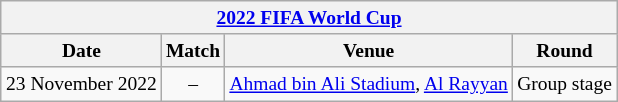<table class="wikitable" style="margin:1em auto 1em auto; text-align:center; font-size:small;">
<tr>
<th colspan="4"><a href='#'>2022 FIFA World Cup</a></th>
</tr>
<tr>
<th>Date</th>
<th>Match</th>
<th>Venue</th>
<th>Round</th>
</tr>
<tr>
<td>23 November 2022</td>
<td> – </td>
<td><a href='#'>Ahmad bin Ali Stadium</a>, <a href='#'>Al Rayyan</a></td>
<td>Group stage</td>
</tr>
</table>
